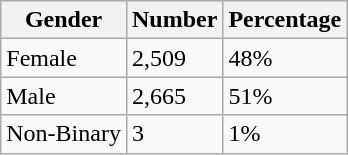<table class="wikitable">
<tr>
<th>Gender</th>
<th>Number</th>
<th>Percentage</th>
</tr>
<tr>
<td>Female</td>
<td>2,509</td>
<td>48%</td>
</tr>
<tr>
<td>Male</td>
<td>2,665</td>
<td>51%</td>
</tr>
<tr>
<td>Non-Binary</td>
<td>3</td>
<td>1%</td>
</tr>
</table>
